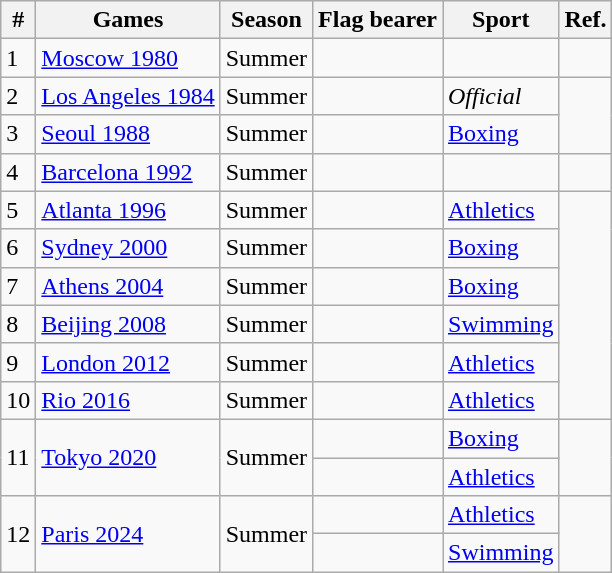<table class="wikitable">
<tr>
<th>#</th>
<th>Games</th>
<th>Season</th>
<th>Flag bearer</th>
<th>Sport</th>
<th>Ref.</th>
</tr>
<tr>
<td>1</td>
<td> <a href='#'>Moscow 1980</a></td>
<td>Summer</td>
<td></td>
<td></td>
</tr>
<tr>
<td>2</td>
<td> <a href='#'>Los Angeles 1984</a></td>
<td>Summer</td>
<td></td>
<td><em>Official</em></td>
<td rowspan="2"></td>
</tr>
<tr>
<td>3</td>
<td> <a href='#'>Seoul 1988</a></td>
<td>Summer</td>
<td></td>
<td><a href='#'>Boxing</a></td>
</tr>
<tr>
<td>4</td>
<td> <a href='#'>Barcelona 1992</a></td>
<td>Summer</td>
<td></td>
<td></td>
</tr>
<tr>
<td>5</td>
<td> <a href='#'>Atlanta 1996</a></td>
<td>Summer</td>
<td></td>
<td><a href='#'>Athletics</a></td>
<td rowspan="6"></td>
</tr>
<tr>
<td>6</td>
<td> <a href='#'>Sydney 2000</a></td>
<td>Summer</td>
<td></td>
<td><a href='#'>Boxing</a></td>
</tr>
<tr>
<td>7</td>
<td> <a href='#'>Athens 2004</a></td>
<td>Summer</td>
<td></td>
<td><a href='#'>Boxing</a></td>
</tr>
<tr>
<td>8</td>
<td> <a href='#'>Beijing 2008</a></td>
<td>Summer</td>
<td></td>
<td><a href='#'>Swimming</a></td>
</tr>
<tr>
<td>9</td>
<td> <a href='#'>London 2012</a></td>
<td>Summer</td>
<td></td>
<td><a href='#'>Athletics</a></td>
</tr>
<tr>
<td>10</td>
<td> <a href='#'>Rio 2016</a></td>
<td>Summer</td>
<td></td>
<td><a href='#'>Athletics</a></td>
</tr>
<tr>
<td rowspan="2">11</td>
<td rowspan="2"> <a href='#'>Tokyo 2020</a></td>
<td rowspan="2">Summer</td>
<td></td>
<td><a href='#'>Boxing</a></td>
<td rowspan="2"></td>
</tr>
<tr>
<td></td>
<td><a href='#'>Athletics</a></td>
</tr>
<tr>
<td rowspan="2">12</td>
<td rowspan="2"> <a href='#'>Paris 2024</a></td>
<td rowspan="2">Summer</td>
<td></td>
<td><a href='#'>Athletics</a></td>
<td rowspan="2"></td>
</tr>
<tr>
<td></td>
<td><a href='#'>Swimming</a></td>
</tr>
</table>
